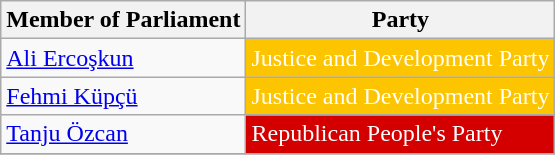<table class="wikitable">
<tr>
<th>Member of Parliament</th>
<th>Party</th>
</tr>
<tr>
<td><a href='#'>Ali Ercoşkun</a></td>
<td style="background:#FDC400; color:white">Justice and Development Party</td>
</tr>
<tr>
<td><a href='#'>Fehmi Küpçü</a></td>
<td style="background:#FDC400; color:white">Justice and Development Party</td>
</tr>
<tr>
<td><a href='#'>Tanju Özcan</a></td>
<td style="background:#D40000; color:white">Republican People's Party</td>
</tr>
<tr>
</tr>
</table>
